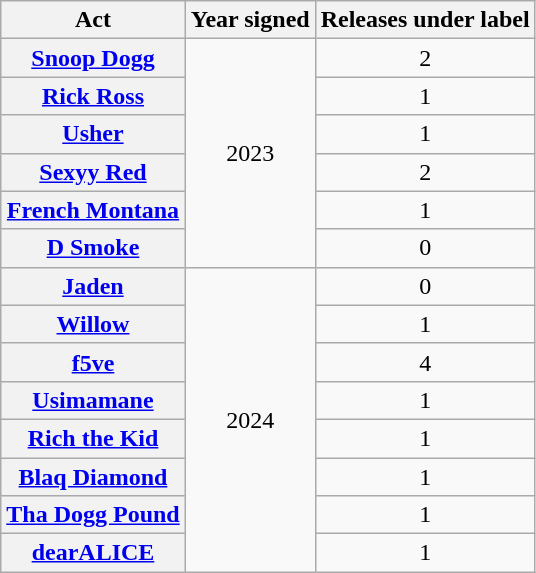<table class="wikitable plainrowheaders" style="text-align: center;">
<tr>
<th scope="col">Act</th>
<th scope="col">Year signed</th>
<th scope="col">Releases under label</th>
</tr>
<tr>
<th scope="row" style="text-align: center;"><a href='#'>Snoop Dogg</a></th>
<td rowspan="6">2023</td>
<td>2</td>
</tr>
<tr>
<th scope="row" style="text-align: center;"><a href='#'>Rick Ross</a></th>
<td>1</td>
</tr>
<tr>
<th scope="row" style="text-align: center;"><a href='#'>Usher</a></th>
<td>1</td>
</tr>
<tr>
<th scope="row" style="text-align: center;"><a href='#'>Sexyy Red</a></th>
<td>2</td>
</tr>
<tr>
<th scope="row" style="text-align: center;"><a href='#'>French Montana</a></th>
<td>1</td>
</tr>
<tr>
<th scope="row" style="text-align: center;"><a href='#'>D Smoke</a></th>
<td>0</td>
</tr>
<tr>
<th scope="row" style="text-align: center;"><a href='#'>Jaden</a></th>
<td rowspan="9">2024</td>
<td>0</td>
</tr>
<tr>
<th scope="row" style="text-align: center;"><a href='#'>Willow</a></th>
<td>1</td>
</tr>
<tr>
<th scope="row" style="text-align: center;"><a href='#'>f5ve</a></th>
<td>4</td>
</tr>
<tr>
<th scope="row" style="text-align: center;"><a href='#'>Usimamane</a></th>
<td>1</td>
</tr>
<tr>
<th scope="row" style="text-align: center;"><a href='#'>Rich the Kid</a></th>
<td>1</td>
</tr>
<tr>
<th scope="row" style="text-align: center;"><a href='#'>Blaq Diamond</a></th>
<td>1</td>
</tr>
<tr>
<th scope="row" style="text-align: center;"><a href='#'>Tha Dogg Pound</a></th>
<td>1</td>
</tr>
<tr>
<th scope="row" style="text-align: center;"><a href='#'>dearALICE</a></th>
<td>1</td>
</tr>
</table>
